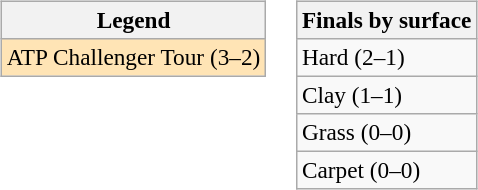<table>
<tr valign=top>
<td><br><table class=wikitable style=font-size:97%>
<tr>
<th>Legend</th>
</tr>
<tr bgcolor=moccasin>
<td>ATP Challenger Tour (3–2)</td>
</tr>
</table>
</td>
<td><br><table class=wikitable style=font-size:97%>
<tr>
<th>Finals by surface</th>
</tr>
<tr>
<td>Hard (2–1)</td>
</tr>
<tr>
<td>Clay (1–1)</td>
</tr>
<tr>
<td>Grass (0–0)</td>
</tr>
<tr>
<td>Carpet (0–0)</td>
</tr>
</table>
</td>
</tr>
</table>
